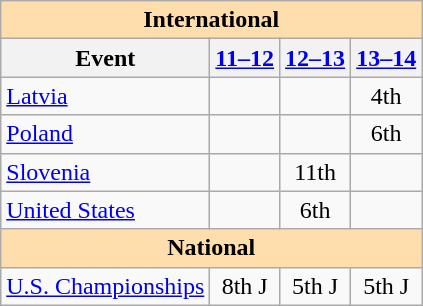<table class="wikitable" style="text-align:center">
<tr>
<th colspan="4" style="background-color: #ffdead; " align="center">International</th>
</tr>
<tr>
<th>Event</th>
<th><a href='#'>11–12</a></th>
<th><a href='#'>12–13</a></th>
<th><a href='#'>13–14</a></th>
</tr>
<tr>
<td align=left> <a href='#'>Latvia</a></td>
<td></td>
<td></td>
<td>4th</td>
</tr>
<tr>
<td align=left> <a href='#'>Poland</a></td>
<td></td>
<td></td>
<td>6th</td>
</tr>
<tr>
<td align=left> <a href='#'>Slovenia</a></td>
<td></td>
<td>11th</td>
<td></td>
</tr>
<tr>
<td align=left> <a href='#'>United States</a></td>
<td></td>
<td>6th</td>
<td></td>
</tr>
<tr>
<th colspan="4" style="background-color: #ffdead; " align="center">National</th>
</tr>
<tr>
<td align=left><a href='#'>U.S. Championships</a></td>
<td>8th J</td>
<td>5th J</td>
<td>5th J</td>
</tr>
</table>
